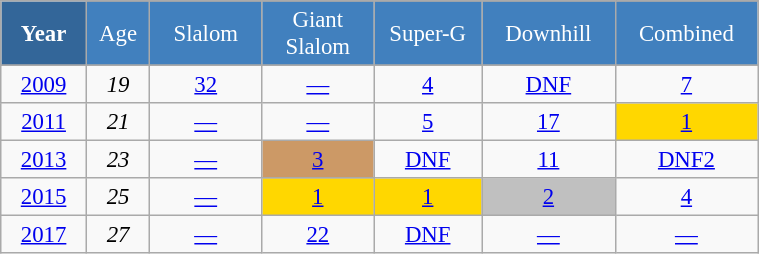<table class="wikitable" style="font-size:95%; text-align:center; border:grey solid 1px; border-collapse:collapse;" width="40%">
<tr style="background-color:#369; color:white;">
<td rowspan="2" colspan="1" width="4%"><strong>Year</strong></td>
</tr>
<tr style="background-color:#4180be; color:white;">
<td width="2%">Age</td>
<td width="5%">Slalom</td>
<td width="5%">Giant<br>Slalom</td>
<td width="5%">Super-G</td>
<td width="5%">Downhill</td>
<td width="5%">Combined</td>
</tr>
<tr style="background-color:#8CB2D8; color:white;">
</tr>
<tr>
<td><a href='#'>2009</a></td>
<td><em>19</em></td>
<td><a href='#'>32</a></td>
<td><a href='#'>—</a></td>
<td><a href='#'>4</a></td>
<td><a href='#'>DNF</a></td>
<td><a href='#'>7</a></td>
</tr>
<tr>
<td><a href='#'>2011</a></td>
<td><em>21</em></td>
<td><a href='#'>—</a></td>
<td><a href='#'>—</a></td>
<td><a href='#'>5</a></td>
<td><a href='#'>17</a></td>
<td style="background:gold;"><a href='#'>1</a></td>
</tr>
<tr>
<td><a href='#'>2013</a></td>
<td><em>23</em></td>
<td><a href='#'>—</a></td>
<td style="background:#c96;"><a href='#'>3</a></td>
<td><a href='#'>DNF</a></td>
<td><a href='#'>11</a></td>
<td><a href='#'>DNF2</a></td>
</tr>
<tr>
<td><a href='#'>2015</a></td>
<td><em>25</em></td>
<td><a href='#'>—</a></td>
<td style="background:gold;"><a href='#'>1</a></td>
<td style="background:gold;"><a href='#'>1</a></td>
<td style="background:silver;"><a href='#'>2</a></td>
<td><a href='#'>4</a></td>
</tr>
<tr>
<td><a href='#'>2017</a></td>
<td><em>27</em></td>
<td><a href='#'>—</a></td>
<td><a href='#'>22</a></td>
<td><a href='#'>DNF</a></td>
<td><a href='#'>—</a></td>
<td><a href='#'>—</a></td>
</tr>
</table>
